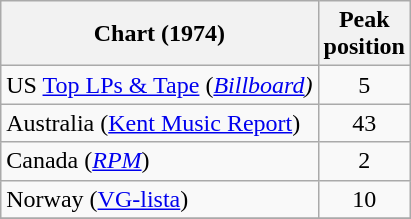<table class="wikitable">
<tr>
<th>Chart (1974)</th>
<th>Peak<br>position</th>
</tr>
<tr>
<td>US <a href='#'>Top LPs & Tape</a> (<em><a href='#'>Billboard</a>)</em></td>
<td align="center">5</td>
</tr>
<tr>
<td>Australia (<a href='#'>Kent Music Report</a>)</td>
<td align="center">43</td>
</tr>
<tr>
<td>Canada (<em><a href='#'>RPM</a></em>)</td>
<td align="center">2</td>
</tr>
<tr>
<td>Norway (<a href='#'>VG-lista</a>)</td>
<td align="center">10</td>
</tr>
<tr>
</tr>
</table>
